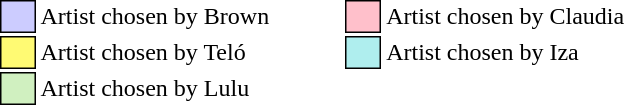<table class="toccolours" style="font-size: 100%">
<tr>
<td style="background:#ccf; border:1px solid black">     </td>
<td>Artist chosen by Brown</td>
<td>     </td>
<td>     </td>
<td style="background: pink; border:1px solid black">     </td>
<td>Artist chosen by Claudia</td>
</tr>
<tr>
<td style="background:#fffa73; border:1px solid black">     </td>
<td>Artist chosen by Teló</td>
<td>     </td>
<td>     </td>
<td style="background:#afeeee; border:1px solid black">     </td>
<td>Artist chosen by Iza</td>
</tr>
<tr>
<td style="background:#d0f0c0; border:1px solid black">     </td>
<td>Artist chosen by Lulu</td>
</tr>
</table>
